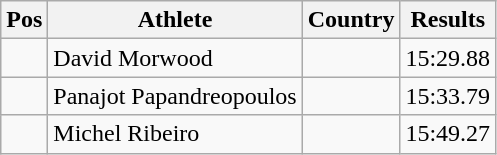<table class="wikitable wikble">
<tr>
<th>Pos</th>
<th>Athlete</th>
<th>Country</th>
<th>Results</th>
</tr>
<tr>
<td align="center"></td>
<td>David Morwood</td>
<td></td>
<td>15:29.88</td>
</tr>
<tr>
<td align="center"></td>
<td>Panajot Papandreopoulos</td>
<td></td>
<td>15:33.79</td>
</tr>
<tr>
<td align="center"></td>
<td>Michel Ribeiro</td>
<td></td>
<td>15:49.27</td>
</tr>
</table>
